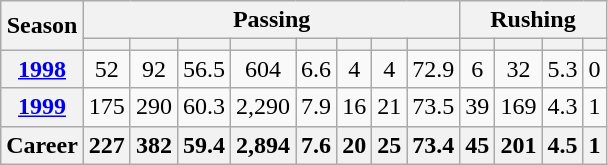<table class="wikitable" style="text-align:center;">
<tr>
<th rowspan="2">Season</th>
<th colspan="8">Passing</th>
<th colspan="4">Rushing</th>
</tr>
<tr>
<th></th>
<th></th>
<th></th>
<th></th>
<th></th>
<th></th>
<th></th>
<th></th>
<th></th>
<th></th>
<th></th>
<th></th>
</tr>
<tr>
<th><a href='#'>1998</a></th>
<td>52</td>
<td>92</td>
<td>56.5</td>
<td>604</td>
<td>6.6</td>
<td>4</td>
<td>4</td>
<td>72.9</td>
<td>6</td>
<td>32</td>
<td>5.3</td>
<td>0</td>
</tr>
<tr>
<th><a href='#'>1999</a></th>
<td>175</td>
<td>290</td>
<td>60.3</td>
<td>2,290</td>
<td>7.9</td>
<td>16</td>
<td>21</td>
<td>73.5</td>
<td>39</td>
<td>169</td>
<td>4.3</td>
<td>1</td>
</tr>
<tr>
<th>Career</th>
<th>227</th>
<th>382</th>
<th>59.4</th>
<th>2,894</th>
<th>7.6</th>
<th>20</th>
<th>25</th>
<th>73.4</th>
<th>45</th>
<th>201</th>
<th>4.5</th>
<th>1</th>
</tr>
</table>
